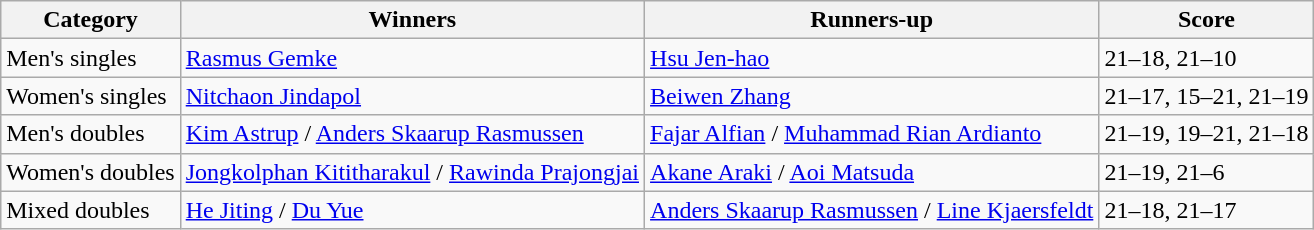<table class=wikitable style="white-space:nowrap;">
<tr>
<th>Category</th>
<th>Winners</th>
<th>Runners-up</th>
<th>Score</th>
</tr>
<tr>
<td>Men's singles</td>
<td> <a href='#'>Rasmus Gemke</a></td>
<td> <a href='#'>Hsu Jen-hao</a></td>
<td>21–18, 21–10</td>
</tr>
<tr>
<td>Women's singles</td>
<td> <a href='#'>Nitchaon Jindapol</a></td>
<td> <a href='#'>Beiwen Zhang</a></td>
<td>21–17, 15–21, 21–19</td>
</tr>
<tr>
<td>Men's doubles</td>
<td> <a href='#'>Kim Astrup</a> / <a href='#'>Anders Skaarup Rasmussen</a></td>
<td> <a href='#'>Fajar Alfian</a> / <a href='#'>Muhammad Rian Ardianto</a></td>
<td>21–19, 19–21, 21–18</td>
</tr>
<tr>
<td>Women's doubles</td>
<td> <a href='#'>Jongkolphan Kititharakul</a> / <a href='#'>Rawinda Prajongjai</a></td>
<td> <a href='#'>Akane Araki</a> / <a href='#'>Aoi Matsuda</a></td>
<td>21–19, 21–6</td>
</tr>
<tr>
<td>Mixed doubles</td>
<td> <a href='#'>He Jiting</a> / <a href='#'>Du Yue</a></td>
<td> <a href='#'>Anders Skaarup Rasmussen</a> / <a href='#'>Line Kjaersfeldt</a></td>
<td>21–18, 21–17</td>
</tr>
</table>
